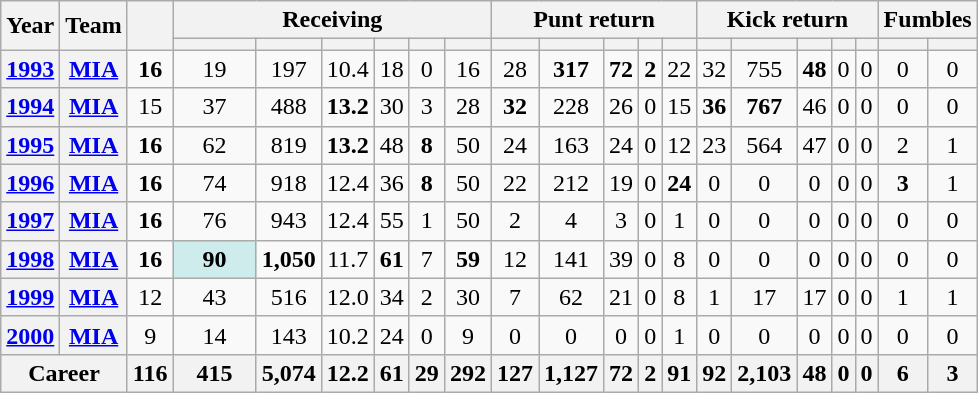<table class="wikitable" style="text-align:center;">
<tr>
<th rowspan="2">Year</th>
<th rowspan="2">Team</th>
<th rowspan="2"></th>
<th colspan="6">Receiving</th>
<th colspan="5">Punt return</th>
<th colspan="5">Kick return</th>
<th colspan="2">Fumbles</th>
</tr>
<tr>
<th></th>
<th></th>
<th></th>
<th></th>
<th></th>
<th></th>
<th></th>
<th></th>
<th></th>
<th></th>
<th></th>
<th></th>
<th></th>
<th></th>
<th></th>
<th></th>
<th></th>
<th></th>
</tr>
<tr>
<th><a href='#'>1993</a></th>
<th><a href='#'>MIA</a></th>
<td><strong> 16 </strong></td>
<td>19</td>
<td>197</td>
<td>10.4</td>
<td>18</td>
<td>0</td>
<td>16</td>
<td>28</td>
<td><strong> 317 </strong></td>
<td><strong> 72 </strong></td>
<td><strong> 2 </strong></td>
<td>22</td>
<td>32</td>
<td>755</td>
<td><strong> 48 </strong></td>
<td>0</td>
<td>0</td>
<td>0</td>
<td>0</td>
</tr>
<tr>
<th><a href='#'>1994</a></th>
<th><a href='#'>MIA</a></th>
<td>15</td>
<td>37</td>
<td>488</td>
<td><strong> 13.2 </strong></td>
<td>30</td>
<td>3</td>
<td>28</td>
<td><strong> 32 </strong></td>
<td>228</td>
<td>26</td>
<td>0</td>
<td>15</td>
<td><strong> 36 </strong></td>
<td><strong> 767 </strong></td>
<td>46</td>
<td>0</td>
<td>0</td>
<td>0</td>
<td>0</td>
</tr>
<tr>
<th><a href='#'>1995</a></th>
<th><a href='#'>MIA</a></th>
<td><strong> 16 </strong></td>
<td>62</td>
<td>819</td>
<td><strong> 13.2 </strong></td>
<td>48</td>
<td><strong> 8 </strong></td>
<td>50</td>
<td>24</td>
<td>163</td>
<td>24</td>
<td>0</td>
<td>12</td>
<td>23</td>
<td>564</td>
<td>47</td>
<td>0</td>
<td>0</td>
<td>2</td>
<td>1</td>
</tr>
<tr>
<th><a href='#'>1996</a></th>
<th><a href='#'>MIA</a></th>
<td><strong> 16 </strong></td>
<td>74</td>
<td>918</td>
<td>12.4</td>
<td>36</td>
<td><strong> 8 </strong></td>
<td>50</td>
<td>22</td>
<td>212</td>
<td>19</td>
<td>0</td>
<td><strong> 24 </strong></td>
<td>0</td>
<td>0</td>
<td>0</td>
<td>0</td>
<td>0</td>
<td><strong> 3 </strong></td>
<td>1</td>
</tr>
<tr>
<th><a href='#'>1997</a></th>
<th><a href='#'>MIA</a></th>
<td><strong> 16 </strong></td>
<td>76</td>
<td>943</td>
<td>12.4</td>
<td>55</td>
<td>1</td>
<td>50</td>
<td>2</td>
<td>4</td>
<td>3</td>
<td>0</td>
<td>1</td>
<td>0</td>
<td>0</td>
<td>0</td>
<td>0</td>
<td>0</td>
<td>0</td>
<td>0</td>
</tr>
<tr>
<th><a href='#'>1998</a></th>
<th><a href='#'>MIA</a></th>
<td><strong> 16 </strong></td>
<td style="background:#cfecec; width:3em;"><strong> 90 </strong></td>
<td><strong> 1,050 </strong></td>
<td>11.7</td>
<td><strong> 61 </strong></td>
<td>7</td>
<td><strong> 59 </strong></td>
<td>12</td>
<td>141</td>
<td>39</td>
<td>0</td>
<td>8</td>
<td>0</td>
<td>0</td>
<td>0</td>
<td>0</td>
<td>0</td>
<td>0</td>
<td>0</td>
</tr>
<tr>
<th><a href='#'>1999</a></th>
<th><a href='#'>MIA</a></th>
<td>12</td>
<td>43</td>
<td>516</td>
<td>12.0</td>
<td>34</td>
<td>2</td>
<td>30</td>
<td>7</td>
<td>62</td>
<td>21</td>
<td>0</td>
<td>8</td>
<td>1</td>
<td>17</td>
<td>17</td>
<td>0</td>
<td>0</td>
<td>1</td>
<td>1</td>
</tr>
<tr>
<th><a href='#'>2000</a></th>
<th><a href='#'>MIA</a></th>
<td>9</td>
<td>14</td>
<td>143</td>
<td>10.2</td>
<td>24</td>
<td>0</td>
<td>9</td>
<td>0</td>
<td>0</td>
<td>0</td>
<td>0</td>
<td>1</td>
<td>0</td>
<td>0</td>
<td>0</td>
<td>0</td>
<td>0</td>
<td>0</td>
<td>0</td>
</tr>
<tr>
<th colspan="2">Career</th>
<th>116</th>
<th>415</th>
<th>5,074</th>
<th>12.2</th>
<th>61</th>
<th>29</th>
<th>292</th>
<th>127</th>
<th>1,127</th>
<th>72</th>
<th>2</th>
<th>91</th>
<th>92</th>
<th>2,103</th>
<th>48</th>
<th>0</th>
<th>0</th>
<th>6</th>
<th>3</th>
</tr>
</table>
